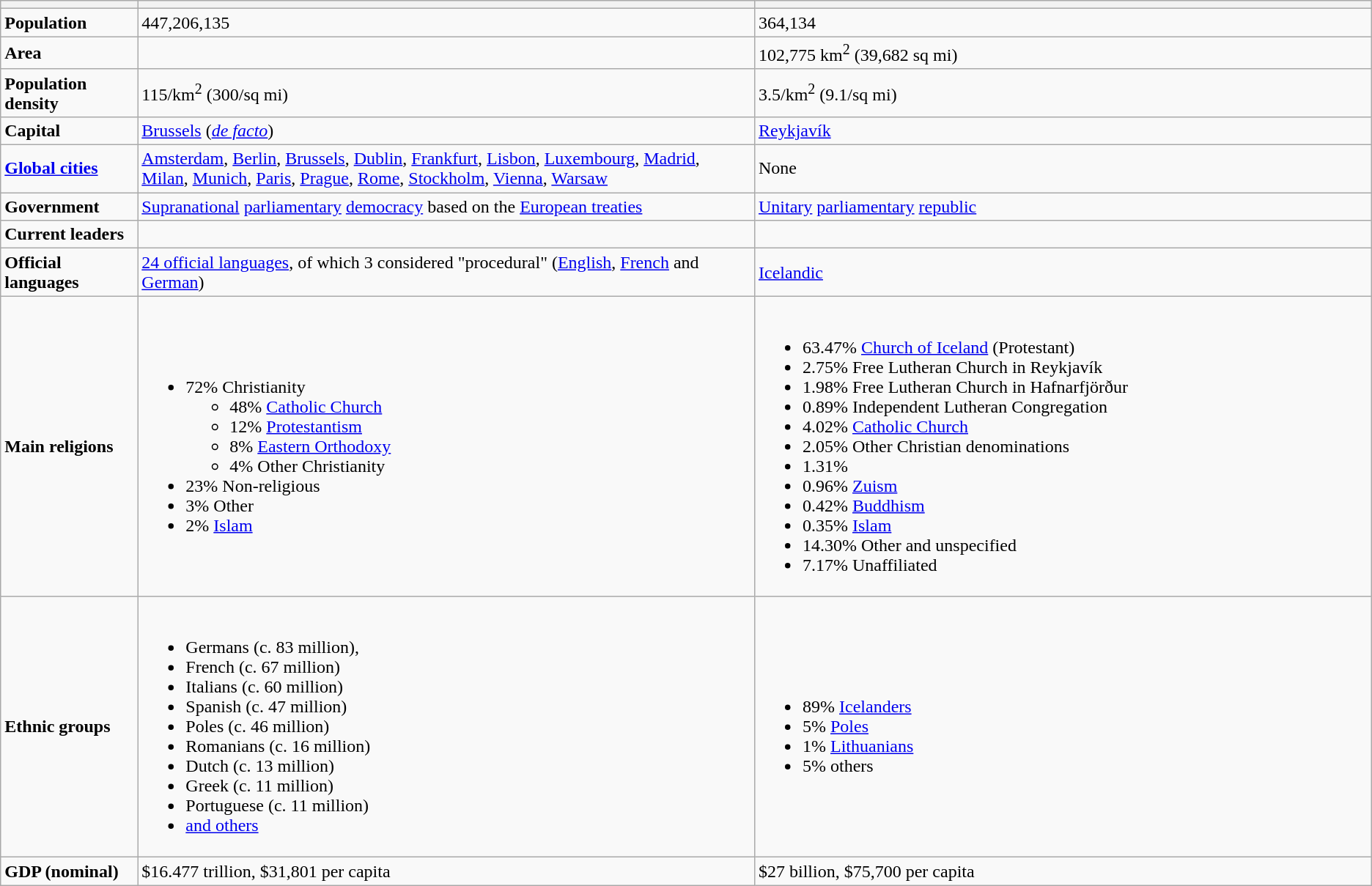<table class="wikitable">
<tr>
<th style="width:10%;"></th>
<th style="width:45%;"></th>
<th style="width:45%;"></th>
</tr>
<tr>
<td><strong>Population</strong></td>
<td>447,206,135</td>
<td>364,134</td>
</tr>
<tr>
<td><strong>Area</strong></td>
<td></td>
<td>102,775 km<sup>2</sup> (39,682 sq mi)</td>
</tr>
<tr>
<td><strong>Population density</strong></td>
<td>115/km<sup>2</sup> (300/sq mi)</td>
<td>3.5/km<sup>2</sup> (9.1/sq mi)</td>
</tr>
<tr>
<td><strong>Capital</strong></td>
<td><a href='#'>Brussels</a> (<em><a href='#'>de facto</a></em>)</td>
<td><a href='#'>Reykjavík</a></td>
</tr>
<tr>
<td><strong><a href='#'>Global cities</a></strong></td>
<td><a href='#'>Amsterdam</a>, <a href='#'>Berlin</a>,  <a href='#'>Brussels</a>, <a href='#'>Dublin</a>, <a href='#'>Frankfurt</a>, <a href='#'>Lisbon</a>, <a href='#'>Luxembourg</a>, <a href='#'>Madrid</a>, <a href='#'>Milan</a>, <a href='#'>Munich</a>, <a href='#'>Paris</a>, <a href='#'>Prague</a>, <a href='#'>Rome</a>, <a href='#'>Stockholm</a>, <a href='#'>Vienna</a>, <a href='#'>Warsaw</a></td>
<td>None</td>
</tr>
<tr>
<td><strong>Government</strong></td>
<td><a href='#'>Supranational</a> <a href='#'>parliamentary</a> <a href='#'>democracy</a> based on the <a href='#'>European treaties</a></td>
<td><a href='#'>Unitary</a> <a href='#'>parliamentary</a> <a href='#'>republic</a></td>
</tr>
<tr>
<td><strong>Current leaders</strong></td>
<td></td>
<td></td>
</tr>
<tr>
<td><strong>Official languages</strong></td>
<td><a href='#'>24 official languages</a>, of which 3 considered "procedural" (<a href='#'>English</a>, <a href='#'>French</a> and <a href='#'>German</a>)</td>
<td><a href='#'>Icelandic</a></td>
</tr>
<tr>
<td><strong>Main religions</strong></td>
<td><br><ul><li>72% Christianity<ul><li>48% <a href='#'>Catholic Church</a></li><li>12% <a href='#'>Protestantism</a></li><li>8% <a href='#'>Eastern Orthodoxy</a></li><li>4% Other Christianity</li></ul></li><li>23% Non-religious</li><li>3% Other</li><li>2% <a href='#'>Islam</a></li></ul></td>
<td><br><ul><li>63.47% <a href='#'>Church of Iceland</a> (Protestant)</li><li>2.75% Free Lutheran Church in Reykjavík</li><li>1.98% Free Lutheran Church in Hafnarfjörður</li><li>0.89% Independent Lutheran Congregation</li><li>4.02% <a href='#'>Catholic Church</a></li><li>2.05% Other Christian denominations</li><li>1.31% </li><li>0.96% <a href='#'>Zuism</a></li><li>0.42% <a href='#'>Buddhism</a></li><li>0.35% <a href='#'>Islam</a></li><li>14.30% Other and unspecified</li><li>7.17% Unaffiliated</li></ul></td>
</tr>
<tr>
<td><strong>Ethnic groups</strong></td>
<td><br><ul><li>Germans (c. 83 million),</li><li>French (c. 67 million)</li><li>Italians (c. 60 million)</li><li>Spanish (c. 47 million)</li><li>Poles (c. 46 million)</li><li>Romanians (c. 16 million)</li><li>Dutch (c. 13 million)</li><li>Greek (c. 11 million)</li><li>Portuguese (c. 11 million)</li><li><a href='#'>and others</a></li></ul></td>
<td><br><ul><li>89% <a href='#'>Icelanders</a></li><li>5% <a href='#'>Poles</a></li><li>1% <a href='#'>Lithuanians</a></li><li>5% others</li></ul></td>
</tr>
<tr>
<td><strong>GDP (nominal)</strong></td>
<td>$16.477 trillion, $31,801 per capita</td>
<td>$27 billion, $75,700 per capita</td>
</tr>
</table>
